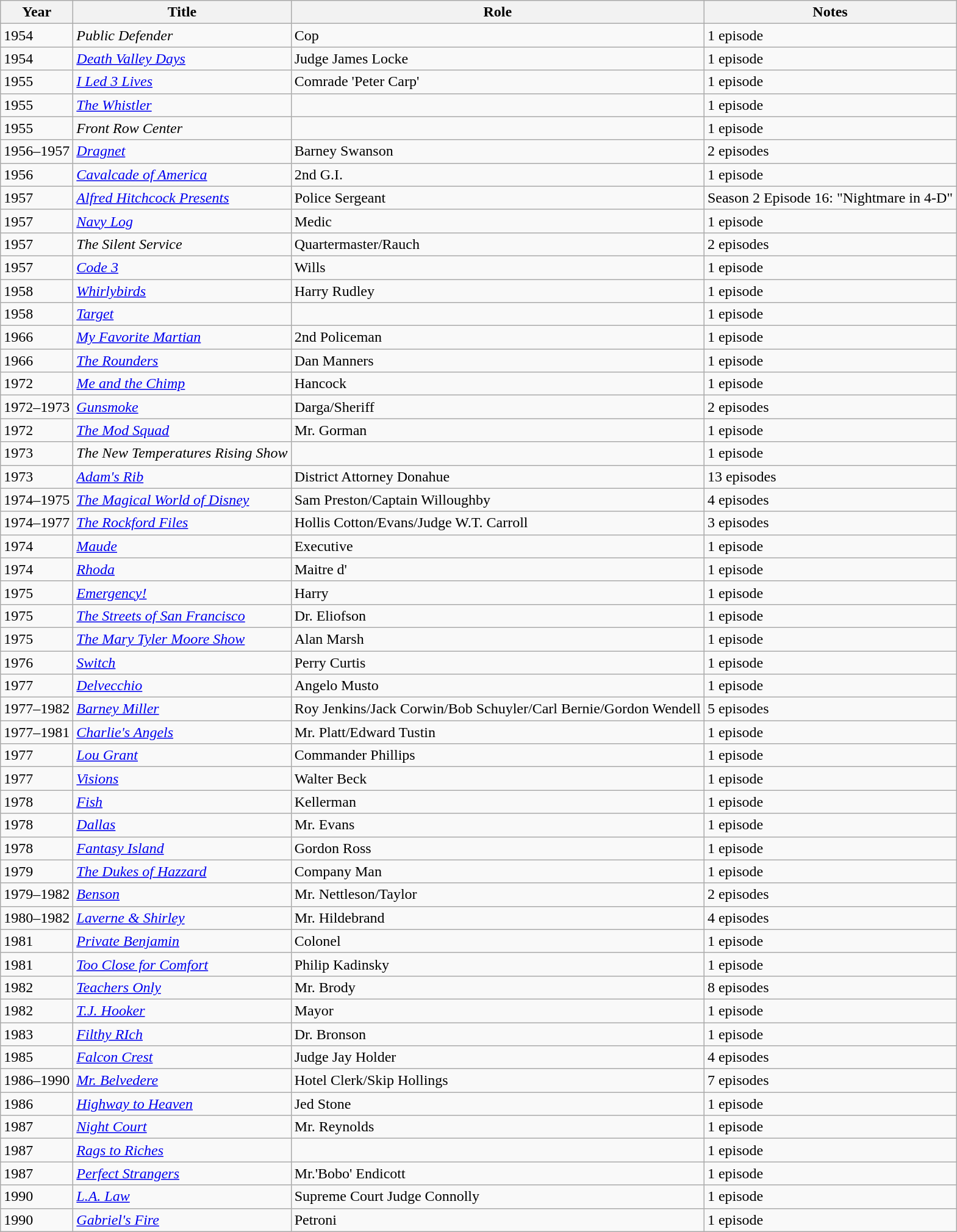<table class="wikitable">
<tr>
<th>Year</th>
<th>Title</th>
<th>Role</th>
<th>Notes</th>
</tr>
<tr>
<td>1954</td>
<td><em>Public Defender</em></td>
<td>Cop</td>
<td>1 episode</td>
</tr>
<tr>
<td>1954</td>
<td><em><a href='#'>Death Valley Days</a></em></td>
<td>Judge James Locke</td>
<td>1 episode</td>
</tr>
<tr>
<td>1955</td>
<td><em><a href='#'>I Led 3 Lives</a></em></td>
<td>Comrade 'Peter Carp'</td>
<td>1 episode</td>
</tr>
<tr>
<td>1955</td>
<td><em><a href='#'>The Whistler</a></em></td>
<td></td>
<td>1 episode</td>
</tr>
<tr>
<td>1955</td>
<td><em>Front Row Center</em></td>
<td></td>
<td>1 episode</td>
</tr>
<tr>
<td>1956–1957</td>
<td><em><a href='#'>Dragnet</a></em></td>
<td>Barney Swanson</td>
<td>2 episodes</td>
</tr>
<tr>
<td>1956</td>
<td><em><a href='#'>Cavalcade of America</a></em></td>
<td>2nd G.I.</td>
<td>1 episode</td>
</tr>
<tr>
<td>1957</td>
<td><em><a href='#'>Alfred Hitchcock Presents</a></em></td>
<td>Police Sergeant</td>
<td>Season 2 Episode 16: "Nightmare in 4-D"</td>
</tr>
<tr>
<td>1957</td>
<td><em><a href='#'>Navy Log</a></em></td>
<td>Medic</td>
<td>1 episode</td>
</tr>
<tr>
<td>1957</td>
<td><em>The Silent Service</em></td>
<td>Quartermaster/Rauch</td>
<td>2 episodes</td>
</tr>
<tr>
<td>1957</td>
<td><em><a href='#'>Code 3</a></em></td>
<td>Wills</td>
<td>1 episode</td>
</tr>
<tr>
<td>1958</td>
<td><em><a href='#'>Whirlybirds</a></em></td>
<td>Harry Rudley</td>
<td>1 episode</td>
</tr>
<tr>
<td>1958</td>
<td><em><a href='#'>Target</a></em></td>
<td></td>
<td>1 episode</td>
</tr>
<tr>
<td>1966</td>
<td><em><a href='#'>My Favorite Martian</a></em></td>
<td>2nd Policeman</td>
<td>1 episode</td>
</tr>
<tr>
<td>1966</td>
<td><em><a href='#'>The Rounders</a></em></td>
<td>Dan Manners</td>
<td>1 episode</td>
</tr>
<tr>
<td>1972</td>
<td><em><a href='#'>Me and the Chimp</a></em></td>
<td>Hancock</td>
<td>1 episode</td>
</tr>
<tr>
<td>1972–1973</td>
<td><em><a href='#'>Gunsmoke</a></em></td>
<td>Darga/Sheriff</td>
<td>2 episodes</td>
</tr>
<tr>
<td>1972</td>
<td><em><a href='#'>The Mod Squad</a></em></td>
<td>Mr. Gorman</td>
<td>1 episode</td>
</tr>
<tr>
<td>1973</td>
<td><em>The New Temperatures Rising Show</em></td>
<td></td>
<td>1 episode</td>
</tr>
<tr>
<td>1973</td>
<td><em><a href='#'>Adam's Rib</a></em></td>
<td>District Attorney Donahue</td>
<td>13 episodes</td>
</tr>
<tr>
<td>1974–1975</td>
<td><em><a href='#'>The Magical World of Disney</a></em></td>
<td>Sam Preston/Captain Willoughby</td>
<td>4 episodes</td>
</tr>
<tr>
<td>1974–1977</td>
<td><em><a href='#'>The Rockford Files</a></em></td>
<td>Hollis Cotton/Evans/Judge W.T. Carroll</td>
<td>3 episodes</td>
</tr>
<tr>
<td>1974</td>
<td><em><a href='#'>Maude</a></em></td>
<td>Executive</td>
<td>1 episode</td>
</tr>
<tr>
<td>1974</td>
<td><em><a href='#'>Rhoda</a></em></td>
<td>Maitre d'</td>
<td>1 episode</td>
</tr>
<tr>
<td>1975</td>
<td><em><a href='#'>Emergency!</a></em></td>
<td>Harry</td>
<td>1 episode</td>
</tr>
<tr>
<td>1975</td>
<td><em><a href='#'>The Streets of San Francisco</a></em></td>
<td>Dr. Eliofson</td>
<td>1 episode</td>
</tr>
<tr>
<td>1975</td>
<td><em><a href='#'>The Mary Tyler Moore Show</a></em></td>
<td>Alan Marsh</td>
<td>1 episode</td>
</tr>
<tr>
<td>1976</td>
<td><em><a href='#'>Switch</a></em></td>
<td>Perry Curtis</td>
<td>1 episode</td>
</tr>
<tr>
<td>1977</td>
<td><em><a href='#'>Delvecchio</a></em></td>
<td>Angelo Musto</td>
<td>1 episode</td>
</tr>
<tr>
<td>1977–1982</td>
<td><em><a href='#'>Barney Miller</a></em></td>
<td>Roy Jenkins/Jack Corwin/Bob Schuyler/Carl Bernie/Gordon Wendell</td>
<td>5 episodes</td>
</tr>
<tr>
<td>1977–1981</td>
<td><em><a href='#'>Charlie's Angels</a></em></td>
<td>Mr. Platt/Edward Tustin</td>
<td>1 episode</td>
</tr>
<tr>
<td>1977</td>
<td><em><a href='#'>Lou Grant</a></em></td>
<td>Commander Phillips</td>
<td>1 episode</td>
</tr>
<tr>
<td>1977</td>
<td><em><a href='#'>Visions</a></em></td>
<td>Walter Beck</td>
<td>1 episode</td>
</tr>
<tr>
<td>1978</td>
<td><em><a href='#'>Fish</a></em></td>
<td>Kellerman</td>
<td>1 episode</td>
</tr>
<tr>
<td>1978</td>
<td><em><a href='#'>Dallas</a></em></td>
<td>Mr. Evans</td>
<td>1 episode</td>
</tr>
<tr>
<td>1978</td>
<td><em><a href='#'>Fantasy Island</a></em></td>
<td>Gordon Ross</td>
<td>1 episode</td>
</tr>
<tr>
<td>1979</td>
<td><em><a href='#'>The Dukes of Hazzard</a></em></td>
<td>Company Man</td>
<td>1 episode</td>
</tr>
<tr>
<td>1979–1982</td>
<td><em><a href='#'>Benson</a></em></td>
<td>Mr. Nettleson/Taylor</td>
<td>2 episodes</td>
</tr>
<tr>
<td>1980–1982</td>
<td><em><a href='#'>Laverne & Shirley</a></em></td>
<td>Mr. Hildebrand</td>
<td>4 episodes</td>
</tr>
<tr>
<td>1981</td>
<td><em><a href='#'>Private Benjamin</a></em></td>
<td>Colonel</td>
<td>1 episode</td>
</tr>
<tr>
<td>1981</td>
<td><em><a href='#'>Too Close for Comfort</a></em></td>
<td>Philip Kadinsky</td>
<td>1 episode</td>
</tr>
<tr>
<td>1982</td>
<td><em><a href='#'>Teachers Only</a></em></td>
<td>Mr. Brody</td>
<td>8 episodes</td>
</tr>
<tr>
<td>1982</td>
<td><em><a href='#'>T.J. Hooker</a></em></td>
<td>Mayor</td>
<td>1 episode</td>
</tr>
<tr>
<td>1983</td>
<td><em><a href='#'>Filthy RIch</a></em></td>
<td>Dr. Bronson</td>
<td>1 episode</td>
</tr>
<tr>
<td>1985</td>
<td><em><a href='#'>Falcon Crest</a></em></td>
<td>Judge Jay Holder</td>
<td>4 episodes</td>
</tr>
<tr>
<td>1986–1990</td>
<td><em><a href='#'>Mr. Belvedere</a></em></td>
<td>Hotel Clerk/Skip Hollings</td>
<td>7 episodes</td>
</tr>
<tr>
<td>1986</td>
<td><em><a href='#'>Highway to Heaven</a></em></td>
<td>Jed Stone</td>
<td>1 episode</td>
</tr>
<tr>
<td>1987</td>
<td><em><a href='#'>Night Court</a></em></td>
<td>Mr. Reynolds</td>
<td>1 episode</td>
</tr>
<tr>
<td>1987</td>
<td><em><a href='#'>Rags to Riches</a></em></td>
<td></td>
<td>1 episode</td>
</tr>
<tr>
<td>1987</td>
<td><em><a href='#'>Perfect Strangers</a></em></td>
<td>Mr.'Bobo' Endicott</td>
<td>1 episode</td>
</tr>
<tr>
<td>1990</td>
<td><em><a href='#'>L.A. Law</a></em></td>
<td>Supreme Court Judge Connolly</td>
<td>1 episode</td>
</tr>
<tr>
<td>1990</td>
<td><em><a href='#'>Gabriel's Fire</a></em></td>
<td>Petroni</td>
<td>1 episode</td>
</tr>
</table>
